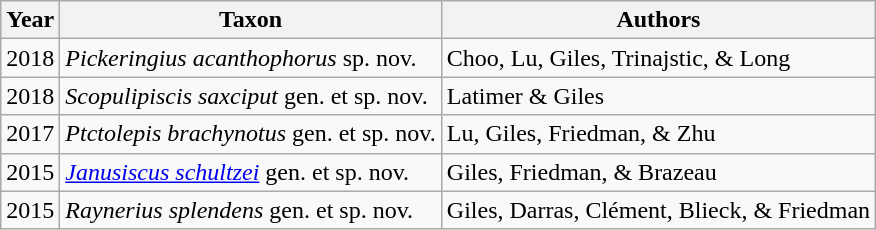<table class="wikitable sortable">
<tr>
<th>Year</th>
<th>Taxon</th>
<th>Authors</th>
</tr>
<tr>
<td>2018</td>
<td><em>Pickeringius acanthophorus</em> sp. nov.</td>
<td>Choo, Lu, Giles, Trinajstic, & Long</td>
</tr>
<tr>
<td>2018</td>
<td><em>Scopulipiscis saxciput</em> gen. et sp. nov.</td>
<td>Latimer & Giles</td>
</tr>
<tr>
<td>2017</td>
<td><em>Ptctolepis brachynotus</em> gen. et sp. nov.</td>
<td>Lu, Giles, Friedman, & Zhu</td>
</tr>
<tr>
<td>2015</td>
<td><em><a href='#'>Janusiscus schultzei</a></em> gen. et sp. nov.</td>
<td>Giles, Friedman, & Brazeau</td>
</tr>
<tr>
<td>2015</td>
<td><em>Raynerius splendens</em> gen. et sp. nov.</td>
<td>Giles, Darras, Clément, Blieck, & Friedman</td>
</tr>
</table>
